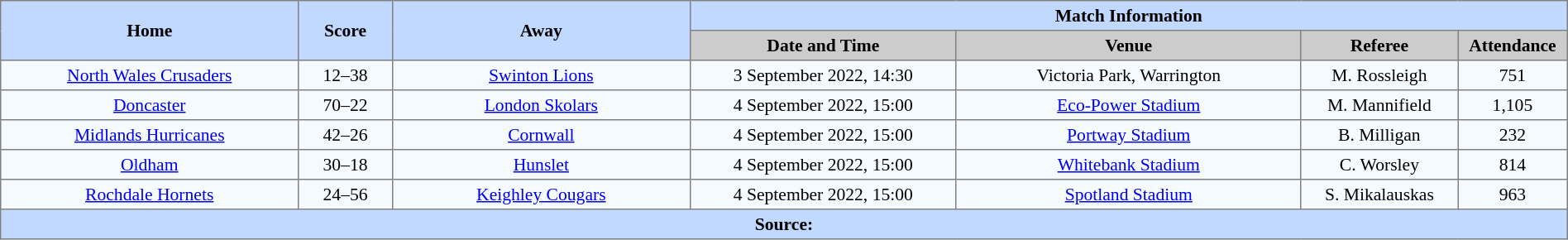<table border=1 style="border-collapse:collapse; font-size:90%; text-align:center;" cellpadding=3 cellspacing=0 width=100%>
<tr bgcolor=#C1D8FF>
<th scope="col" rowspan=2 width=19%>Home</th>
<th scope="col" rowspan=2 width=6%>Score</th>
<th scope="col" rowspan=2 width=19%>Away</th>
<th colspan=4>Match Information</th>
</tr>
<tr bgcolor=#CCCCCC>
<th scope="col" width=17%>Date and Time</th>
<th scope="col" width=22%>Venue</th>
<th scope="col" width=10%>Referee</th>
<th scope="col" width=7%>Attendance</th>
</tr>
<tr bgcolor=#F5FAFF>
<td> <a href='#'>North Wales Crusaders</a></td>
<td>12–38</td>
<td> <a href='#'>Swinton Lions</a></td>
<td>3 September 2022, 14:30</td>
<td>Victoria Park, Warrington</td>
<td>M. Rossleigh</td>
<td>751</td>
</tr>
<tr bgcolor=#F5FAFF>
<td> <a href='#'>Doncaster</a></td>
<td>70–22</td>
<td> <a href='#'>London Skolars</a></td>
<td>4 September 2022, 15:00</td>
<td><a href='#'>Eco-Power Stadium</a></td>
<td>M. Mannifield</td>
<td>1,105</td>
</tr>
<tr bgcolor=#F5FAFF>
<td> <a href='#'>Midlands Hurricanes</a></td>
<td>42–26</td>
<td> <a href='#'>Cornwall</a></td>
<td>4 September 2022, 15:00</td>
<td><a href='#'>Portway Stadium</a></td>
<td>B. Milligan</td>
<td>232</td>
</tr>
<tr bgcolor=#F5FAFF>
<td> <a href='#'>Oldham</a></td>
<td>30–18</td>
<td> <a href='#'>Hunslet</a></td>
<td>4 September 2022, 15:00</td>
<td><a href='#'>Whitebank Stadium</a></td>
<td>C. Worsley</td>
<td>814</td>
</tr>
<tr bgcolor=#F5FAFF>
<td> <a href='#'>Rochdale Hornets</a></td>
<td>24–56</td>
<td> <a href='#'>Keighley Cougars</a></td>
<td>4 September 2022, 15:00</td>
<td><a href='#'>Spotland Stadium</a></td>
<td>S. Mikalauskas</td>
<td>963</td>
</tr>
<tr style="background:#c1d8ff;">
<th colspan=7>Source:</th>
</tr>
</table>
